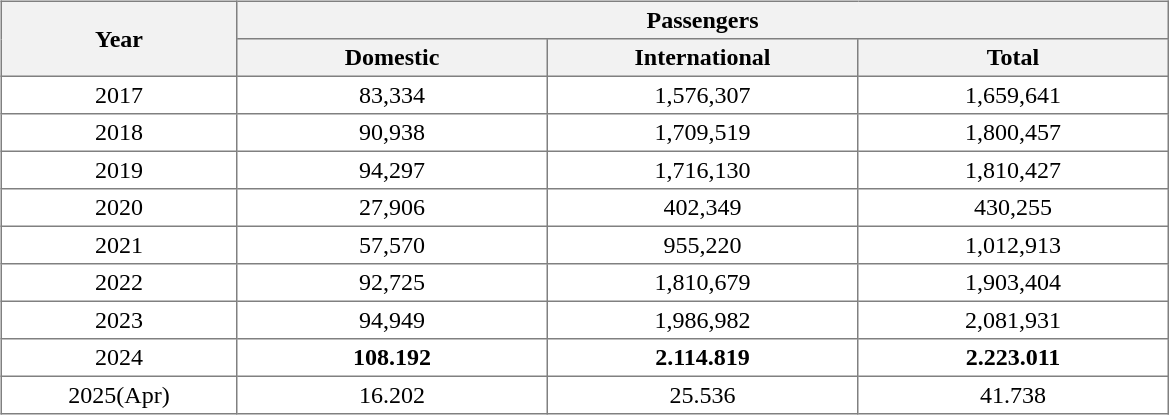<table>
<tr valign="top">
<td><br><table class="toccolours" border="1" cellpadding="3" style="border-collapse:collapse">
<tr style="background:#f2f2f2;">
<th style="text-align:center; width:150px;" rowspan="2">Year</th>
<th style="text-align:center; width:200px;" colspan="3">Passengers</th>
</tr>
<tr style="background:#f2f2f2;">
<th style="text-align:center; width:200px;">Domestic</th>
<th style="text-align:center; width:200px;">International</th>
<th style="text-align:center; width:200px;">Total</th>
</tr>
<tr style="text-align:center;">
<td style="width:150px;">2017</td>
<td style="width:150px;">83,334</td>
<td style="width:150px;">1,576,307</td>
<td style="width:150px;">1,659,641</td>
</tr>
<tr style="text-align:center;">
<td style="width:150px;">2018</td>
<td style="width:150px;">90,938</td>
<td style="width:150px;">1,709,519</td>
<td style="width:150px;">1,800,457</td>
</tr>
<tr style="text-align:center;">
<td style="width:150px;">2019</td>
<td style="width:150px;">94,297</td>
<td style="width:150px;">1,716,130</td>
<td style="width:150px;">1,810,427</td>
</tr>
<tr style="text-align:center;">
<td style="width:150px;">2020</td>
<td style="width:150px;">27,906</td>
<td style="width:150px;">402,349</td>
<td style="width:150px;">430,255</td>
</tr>
<tr style="text-align:center;">
<td style="width:150px;">2021</td>
<td style="width:150px;">57,570</td>
<td style="width:150px;">955,220</td>
<td style="width:150px;">1,012,913</td>
</tr>
<tr style="text-align:center;">
<td style="width:150px;">2022</td>
<td style="width:150px;">92,725</td>
<td style="width:150px;">1,810,679</td>
<td style="width:150px;">1,903,404</td>
</tr>
<tr style="text-align:center;">
<td style="width:150px;">2023</td>
<td style="width:150px;">94,949</td>
<td style="width:150px;">1,986,982</td>
<td style="width:150px;">2,081,931</td>
</tr>
<tr style="text-align:center;">
<td style="width:150px;">2024</td>
<td style="width:150px;"><strong>108.192</strong></td>
<td style="width:150px;"><strong>2.114.819</strong></td>
<td style="width:150px;"><strong>2.223.011</strong></td>
</tr>
<tr style="text-align:center;">
<td style="width:150px;">2025(Apr)</td>
<td style="width:150px;">16.202</td>
<td style="width:150px;">25.536</td>
<td style="width:150px;">41.738</td>
</tr>
</table>
</td>
</tr>
</table>
